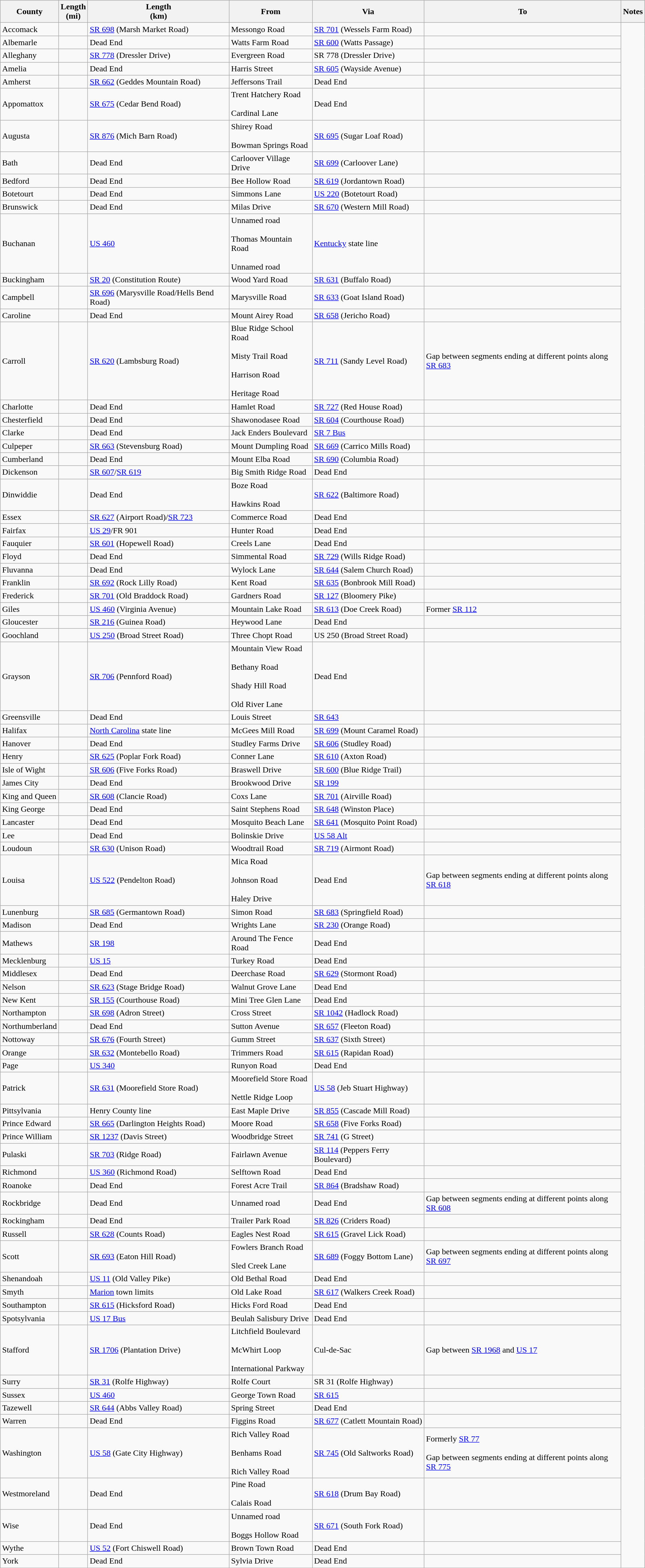<table class="wikitable sortable">
<tr>
<th>County</th>
<th>Length<br>(mi)</th>
<th>Length<br>(km)</th>
<th class="unsortable">From</th>
<th class="unsortable">Via</th>
<th class="unsortable">To</th>
<th class="unsortable">Notes</th>
</tr>
<tr>
<td id="Accomack">Accomack</td>
<td></td>
<td><a href='#'>SR 698</a> (Marsh Market Road)</td>
<td>Messongo Road</td>
<td><a href='#'>SR 701</a> (Wessels Farm Road)</td>
<td></td>
</tr>
<tr>
<td id="Albemarle">Albemarle</td>
<td></td>
<td>Dead End</td>
<td>Watts Farm Road</td>
<td><a href='#'>SR 600</a> (Watts Passage)</td>
<td></td>
</tr>
<tr>
<td id="Alleghany">Alleghany</td>
<td></td>
<td><a href='#'>SR 778</a> (Dressler Drive)</td>
<td>Evergreen Road</td>
<td>SR 778 (Dressler Drive)</td>
<td></td>
</tr>
<tr>
<td id="Amelia">Amelia</td>
<td></td>
<td>Dead End</td>
<td>Harris Street</td>
<td><a href='#'>SR 605</a> (Wayside Avenue)</td>
<td></td>
</tr>
<tr>
<td id="Amherst">Amherst</td>
<td></td>
<td><a href='#'>SR 662</a> (Geddes Mountain Road)</td>
<td>Jeffersons Trail</td>
<td>Dead End</td>
<td></td>
</tr>
<tr>
<td id="Appomattox">Appomattox</td>
<td></td>
<td><a href='#'>SR 675</a> (Cedar Bend Road)</td>
<td>Trent Hatchery Road<br><br>Cardinal Lane</td>
<td>Dead End</td>
<td><br></td>
</tr>
<tr>
<td id="Augusta">Augusta</td>
<td></td>
<td><a href='#'>SR 876</a> (Mich Barn Road)</td>
<td>Shirey Road<br><br>Bowman Springs Road</td>
<td><a href='#'>SR 695</a> (Sugar Loaf Road)</td>
<td></td>
</tr>
<tr>
<td id="Bath">Bath</td>
<td></td>
<td>Dead End</td>
<td>Carloover Village Drive</td>
<td><a href='#'>SR 699</a> (Carloover Lane)</td>
<td></td>
</tr>
<tr>
<td id="Bedford">Bedford</td>
<td></td>
<td>Dead End</td>
<td>Bee Hollow Road</td>
<td><a href='#'>SR 619</a> (Jordantown Road)</td>
<td><br></td>
</tr>
<tr>
<td id="Botetourt">Botetourt</td>
<td></td>
<td>Dead End</td>
<td>Simmons Lane</td>
<td><a href='#'>US 220</a> (Botetourt Road)</td>
<td></td>
</tr>
<tr>
<td id="Brunswick">Brunswick</td>
<td></td>
<td>Dead End</td>
<td>Milas Drive</td>
<td><a href='#'>SR 670</a> (Western Mill Road)</td>
<td></td>
</tr>
<tr>
<td id="Buchanan">Buchanan</td>
<td></td>
<td><a href='#'>US 460</a></td>
<td>Unnamed road<br><br>Thomas Mountain Road<br><br>Unnamed road</td>
<td><a href='#'>Kentucky</a> state line</td>
<td></td>
</tr>
<tr>
<td id="Buckingham">Buckingham</td>
<td></td>
<td><a href='#'>SR 20</a> (Constitution Route)</td>
<td>Wood Yard Road</td>
<td><a href='#'>SR 631</a> (Buffalo Road)</td>
<td></td>
</tr>
<tr>
<td id="Campbell">Campbell</td>
<td></td>
<td><a href='#'>SR 696</a> (Marysville Road/Hells Bend Road)</td>
<td>Marysville Road</td>
<td><a href='#'>SR 633</a> (Goat Island Road)</td>
<td></td>
</tr>
<tr>
<td id="Caroline">Caroline</td>
<td></td>
<td>Dead End</td>
<td>Mount Airey Road</td>
<td><a href='#'>SR 658</a> (Jericho Road)</td>
<td></td>
</tr>
<tr>
<td id="Carroll">Carroll</td>
<td></td>
<td><a href='#'>SR 620</a> (Lambsburg Road)</td>
<td>Blue Ridge School Road<br><br>Misty Trail Road<br><br>Harrison Road<br><br>Heritage Road</td>
<td><a href='#'>SR 711</a> (Sandy Level Road)</td>
<td>Gap between segments ending at different points along <a href='#'>SR 683</a><br></td>
</tr>
<tr>
<td id="Charlotte">Charlotte</td>
<td></td>
<td>Dead End</td>
<td>Hamlet Road</td>
<td><a href='#'>SR 727</a> (Red House Road)</td>
<td></td>
</tr>
<tr>
<td id="Chesterfield">Chesterfield</td>
<td></td>
<td>Dead End</td>
<td>Shawonodasee Road</td>
<td><a href='#'>SR 604</a> (Courthouse Road)</td>
<td></td>
</tr>
<tr>
<td id="Clarke">Clarke</td>
<td></td>
<td>Dead End</td>
<td>Jack Enders Boulevard</td>
<td><a href='#'>SR 7 Bus</a></td>
<td><br></td>
</tr>
<tr>
<td id="Culpeper">Culpeper</td>
<td></td>
<td><a href='#'>SR 663</a> (Stevensburg Road)</td>
<td>Mount Dumpling Road</td>
<td><a href='#'>SR 669</a> (Carrico Mills Road)</td>
<td></td>
</tr>
<tr>
<td id="Cumberland">Cumberland</td>
<td></td>
<td>Dead End</td>
<td>Mount Elba Road</td>
<td><a href='#'>SR 690</a> (Columbia Road)</td>
<td></td>
</tr>
<tr>
<td id="Dickenson">Dickenson</td>
<td></td>
<td><a href='#'>SR 607</a>/<a href='#'>SR 619</a></td>
<td>Big Smith Ridge Road</td>
<td>Dead End</td>
<td></td>
</tr>
<tr>
<td id="Dinwiddie">Dinwiddie</td>
<td></td>
<td>Dead End</td>
<td>Boze Road<br><br>Hawkins Road</td>
<td><a href='#'>SR 622</a> (Baltimore Road)</td>
<td></td>
</tr>
<tr>
<td id="Essex">Essex</td>
<td></td>
<td><a href='#'>SR 627</a> (Airport Road)/<a href='#'>SR 723</a></td>
<td>Commerce Road</td>
<td>Dead End</td>
<td></td>
</tr>
<tr>
<td id="Fairfax">Fairfax</td>
<td></td>
<td><a href='#'>US 29</a>/FR 901</td>
<td>Hunter Road</td>
<td>Dead End</td>
<td></td>
</tr>
<tr>
<td id="Fauquier">Fauquier</td>
<td></td>
<td><a href='#'>SR 601</a> (Hopewell Road)</td>
<td>Creels Lane</td>
<td>Dead End</td>
<td></td>
</tr>
<tr>
<td id="Floyd">Floyd</td>
<td></td>
<td>Dead End</td>
<td>Simmental Road</td>
<td><a href='#'>SR 729</a> (Wills Ridge Road)</td>
<td></td>
</tr>
<tr>
<td id="Fluvanna">Fluvanna</td>
<td></td>
<td>Dead End</td>
<td>Wylock Lane</td>
<td><a href='#'>SR 644</a> (Salem Church Road)</td>
<td></td>
</tr>
<tr>
<td id="Franklin">Franklin</td>
<td></td>
<td><a href='#'>SR 692</a> (Rock Lilly Road)</td>
<td>Kent Road</td>
<td><a href='#'>SR 635</a> (Bonbrook Mill Road)</td>
<td></td>
</tr>
<tr>
<td id="Frederick">Frederick</td>
<td></td>
<td><a href='#'>SR 701</a> (Old Braddock Road)</td>
<td>Gardners Road</td>
<td><a href='#'>SR 127</a> (Bloomery Pike)</td>
<td></td>
</tr>
<tr>
<td id="Giles">Giles</td>
<td></td>
<td><a href='#'>US 460</a> (Virginia Avenue)</td>
<td>Mountain Lake Road</td>
<td><a href='#'>SR 613</a> (Doe Creek Road)</td>
<td>Former <a href='#'>SR 112</a></td>
</tr>
<tr>
<td id="Gloucester">Gloucester</td>
<td></td>
<td><a href='#'>SR 216</a> (Guinea Road)</td>
<td>Heywood Lane</td>
<td>Dead End</td>
<td></td>
</tr>
<tr>
<td id="Goochland">Goochland</td>
<td></td>
<td><a href='#'>US 250</a> (Broad Street Road)</td>
<td>Three Chopt Road</td>
<td>US 250 (Broad Street Road)</td>
<td></td>
</tr>
<tr>
<td id="Grayson">Grayson</td>
<td></td>
<td><a href='#'>SR 706</a> (Pennford Road)</td>
<td>Mountain View Road<br><br>Bethany Road<br><br>Shady Hill Road<br><br>Old River Lane</td>
<td>Dead End</td>
<td><br></td>
</tr>
<tr>
<td id="Greensville">Greensville</td>
<td></td>
<td>Dead End</td>
<td>Louis Street</td>
<td><a href='#'>SR 643</a></td>
<td></td>
</tr>
<tr>
<td id="Halifax">Halifax</td>
<td></td>
<td><a href='#'>North Carolina</a> state line</td>
<td>McGees Mill Road</td>
<td><a href='#'>SR 699</a> (Mount Caramel Road)</td>
<td></td>
</tr>
<tr>
<td id="Hanover">Hanover</td>
<td></td>
<td>Dead End</td>
<td>Studley Farms Drive</td>
<td><a href='#'>SR 606</a> (Studley Road)</td>
<td><br></td>
</tr>
<tr>
<td id="Henry">Henry</td>
<td></td>
<td><a href='#'>SR 625</a> (Poplar Fork Road)</td>
<td>Conner Lane</td>
<td><a href='#'>SR 610</a> (Axton Road)</td>
<td><br></td>
</tr>
<tr>
<td id="Isle of Wight">Isle of Wight</td>
<td></td>
<td><a href='#'>SR 606</a> (Five Forks Road)</td>
<td>Braswell Drive</td>
<td><a href='#'>SR 600</a> (Blue Ridge Trail)</td>
<td></td>
</tr>
<tr>
<td id="James City">James City</td>
<td></td>
<td>Dead End</td>
<td>Brookwood Drive</td>
<td><a href='#'>SR 199</a></td>
<td></td>
</tr>
<tr>
<td id="King and Queen">King and Queen</td>
<td></td>
<td><a href='#'>SR 608</a> (Clancie Road)</td>
<td>Coxs Lane</td>
<td><a href='#'>SR 701</a> (Airville Road)</td>
<td></td>
</tr>
<tr>
<td id="King George">King George</td>
<td></td>
<td>Dead End</td>
<td>Saint Stephens Road</td>
<td><a href='#'>SR 648</a> (Winston Place)</td>
<td><br></td>
</tr>
<tr>
<td id="Lancaster">Lancaster</td>
<td></td>
<td>Dead End</td>
<td>Mosquito Beach Lane</td>
<td><a href='#'>SR 641</a> (Mosquito Point Road)</td>
<td></td>
</tr>
<tr>
<td id="Lee">Lee</td>
<td></td>
<td>Dead End</td>
<td>Bolinskie Drive</td>
<td><a href='#'>US 58 Alt</a></td>
<td></td>
</tr>
<tr>
<td id="Loudoun">Loudoun</td>
<td></td>
<td><a href='#'>SR 630</a> (Unison Road)</td>
<td>Woodtrail Road</td>
<td><a href='#'>SR 719</a> (Airmont Road)</td>
<td></td>
</tr>
<tr>
<td id="Louisa">Louisa</td>
<td></td>
<td><a href='#'>US 522</a> (Pendelton Road)</td>
<td>Mica Road<br><br>Johnson Road<br><br>Haley Drive</td>
<td>Dead End</td>
<td>Gap between segments ending at different points along <a href='#'>SR 618</a></td>
</tr>
<tr>
<td id="Lunenburg">Lunenburg</td>
<td></td>
<td><a href='#'>SR 685</a> (Germantown Road)</td>
<td>Simon Road</td>
<td><a href='#'>SR 683</a> (Springfield Road)</td>
<td></td>
</tr>
<tr>
<td id="Madison">Madison</td>
<td></td>
<td>Dead End</td>
<td>Wrights Lane</td>
<td><a href='#'>SR 230</a> (Orange Road)</td>
<td></td>
</tr>
<tr>
<td id="Mathews">Mathews</td>
<td></td>
<td><a href='#'>SR 198</a></td>
<td>Around The Fence Road</td>
<td>Dead End</td>
<td></td>
</tr>
<tr>
<td id="Mecklenburg">Mecklenburg</td>
<td></td>
<td><a href='#'>US 15</a></td>
<td>Turkey Road</td>
<td>Dead End</td>
<td></td>
</tr>
<tr>
<td id="Middlesex">Middlesex</td>
<td></td>
<td>Dead End</td>
<td>Deerchase Road</td>
<td><a href='#'>SR 629</a> (Stormont Road)</td>
<td><br></td>
</tr>
<tr>
<td id="Nelson">Nelson</td>
<td></td>
<td><a href='#'>SR 623</a> (Stage Bridge Road)</td>
<td>Walnut Grove Lane</td>
<td>Dead End</td>
<td></td>
</tr>
<tr>
<td id="New Kent">New Kent</td>
<td></td>
<td><a href='#'>SR 155</a> (Courthouse Road)</td>
<td>Mini Tree Glen Lane</td>
<td>Dead End</td>
<td></td>
</tr>
<tr>
<td id="Northampton">Northampton</td>
<td></td>
<td><a href='#'>SR 698</a> (Adron Street)</td>
<td>Cross Street</td>
<td><a href='#'>SR 1042</a> (Hadlock Road)</td>
<td></td>
</tr>
<tr>
<td id="Northumberland">Northumberland</td>
<td></td>
<td>Dead End</td>
<td>Sutton Avenue</td>
<td><a href='#'>SR 657</a> (Fleeton Road)</td>
<td></td>
</tr>
<tr>
<td id="Nottoway">Nottoway</td>
<td></td>
<td><a href='#'>SR 676</a> (Fourth Street)</td>
<td>Gumm Street</td>
<td><a href='#'>SR 637</a> (Sixth Street)</td>
<td></td>
</tr>
<tr>
<td id="Orange">Orange</td>
<td></td>
<td><a href='#'>SR 632</a> (Montebello Road)</td>
<td>Trimmers Road</td>
<td><a href='#'>SR 615</a> (Rapidan Road)</td>
<td></td>
</tr>
<tr>
<td id="Page">Page</td>
<td></td>
<td><a href='#'>US 340</a></td>
<td>Runyon Road</td>
<td>Dead End</td>
<td></td>
</tr>
<tr>
<td id="Patrick">Patrick</td>
<td></td>
<td><a href='#'>SR 631</a> (Moorefield Store Road)</td>
<td>Moorefield Store Road<br><br>Nettle Ridge Loop</td>
<td><a href='#'>US 58</a> (Jeb Stuart Highway)</td>
<td></td>
</tr>
<tr>
<td id="Pittsylvania">Pittsylvania</td>
<td></td>
<td>Henry County line</td>
<td>East Maple Drive</td>
<td><a href='#'>SR 855</a> (Cascade Mill Road)</td>
<td><br></td>
</tr>
<tr>
<td id="Prince Edward">Prince Edward</td>
<td></td>
<td><a href='#'>SR 665</a> (Darlington Heights Road)</td>
<td>Moore Road</td>
<td><a href='#'>SR 658</a> (Five Forks Road)</td>
<td><br></td>
</tr>
<tr>
<td id="Prince William">Prince William</td>
<td></td>
<td><a href='#'>SR 1237</a> (Davis Street)</td>
<td>Woodbridge Street</td>
<td><a href='#'>SR 741</a> (G Street)</td>
<td></td>
</tr>
<tr>
<td id="Pulaski">Pulaski</td>
<td></td>
<td><a href='#'>SR 703</a> (Ridge Road)</td>
<td>Fairlawn Avenue</td>
<td><a href='#'>SR 114</a> (Peppers Ferry Boulevard)</td>
<td><br></td>
</tr>
<tr>
<td id="Richmond">Richmond</td>
<td></td>
<td><a href='#'>US 360</a> (Richmond Road)</td>
<td>Selftown Road</td>
<td>Dead End</td>
<td></td>
</tr>
<tr>
<td id="Roanoke">Roanoke</td>
<td></td>
<td>Dead End</td>
<td>Forest Acre Trail</td>
<td><a href='#'>SR 864</a> (Bradshaw Road)</td>
<td></td>
</tr>
<tr>
<td id="Rockbridge">Rockbridge</td>
<td></td>
<td>Dead End</td>
<td>Unnamed road</td>
<td>Dead End</td>
<td>Gap between segments ending at different points along <a href='#'>SR 608</a></td>
</tr>
<tr>
<td id="Rockingham">Rockingham</td>
<td></td>
<td>Dead End</td>
<td>Trailer Park Road</td>
<td><a href='#'>SR 826</a> (Criders Road)</td>
<td></td>
</tr>
<tr>
<td id="Russell">Russell</td>
<td></td>
<td><a href='#'>SR 628</a> (Counts Road)</td>
<td>Eagles Nest Road</td>
<td><a href='#'>SR 615</a> (Gravel Lick Road)</td>
<td></td>
</tr>
<tr>
<td id="Scott">Scott</td>
<td></td>
<td><a href='#'>SR 693</a> (Eaton Hill Road)</td>
<td>Fowlers Branch Road<br><br>Sled Creek Lane</td>
<td><a href='#'>SR 689</a> (Foggy Bottom Lane)</td>
<td>Gap between segments ending at different points along <a href='#'>SR 697</a></td>
</tr>
<tr>
<td id="Shenandoah">Shenandoah</td>
<td></td>
<td><a href='#'>US 11</a> (Old Valley Pike)</td>
<td>Old Bethal Road</td>
<td>Dead End</td>
<td></td>
</tr>
<tr>
<td id="Smyth">Smyth</td>
<td></td>
<td><a href='#'>Marion</a> town limits</td>
<td>Old Lake Road</td>
<td><a href='#'>SR 617</a> (Walkers Creek Road)</td>
<td></td>
</tr>
<tr>
<td id="Southampton">Southampton</td>
<td></td>
<td><a href='#'>SR 615</a> (Hicksford Road)</td>
<td>Hicks Ford Road</td>
<td>Dead End</td>
<td></td>
</tr>
<tr>
<td id="Spotsylvania">Spotsylvania</td>
<td></td>
<td><a href='#'>US 17 Bus</a></td>
<td>Beulah Salisbury Drive</td>
<td>Dead End</td>
<td></td>
</tr>
<tr>
<td id="Stafford">Stafford</td>
<td></td>
<td><a href='#'>SR 1706</a> (Plantation Drive)</td>
<td>Litchfield Boulevard<br><br>McWhirt Loop<br><br>International Parkway</td>
<td>Cul-de-Sac</td>
<td>Gap between <a href='#'>SR 1968</a> and <a href='#'>US 17</a></td>
</tr>
<tr>
<td id="Surry">Surry</td>
<td></td>
<td><a href='#'>SR 31</a> (Rolfe Highway)</td>
<td>Rolfe Court</td>
<td>SR 31 (Rolfe Highway)</td>
<td></td>
</tr>
<tr>
<td id="Sussex">Sussex</td>
<td></td>
<td><a href='#'>US 460</a></td>
<td>George Town Road</td>
<td><a href='#'>SR 615</a></td>
<td></td>
</tr>
<tr>
<td id="Tazewell">Tazewell</td>
<td></td>
<td><a href='#'>SR 644</a> (Abbs Valley Road)</td>
<td>Spring Street</td>
<td>Dead End</td>
<td></td>
</tr>
<tr>
<td id="Warren">Warren</td>
<td></td>
<td>Dead End</td>
<td>Figgins Road</td>
<td><a href='#'>SR 677</a> (Catlett Mountain Road)</td>
<td></td>
</tr>
<tr>
<td id="Washington">Washington</td>
<td></td>
<td><a href='#'>US 58</a> (Gate City Highway)</td>
<td>Rich Valley Road<br><br>Benhams Road<br><br>Rich Valley Road</td>
<td><a href='#'>SR 745</a> (Old Saltworks Road)</td>
<td>Formerly <a href='#'>SR 77</a><br><br>Gap between segments ending at different points along <a href='#'>SR 775</a></td>
</tr>
<tr>
<td id="Westmoreland">Westmoreland</td>
<td></td>
<td>Dead End</td>
<td>Pine Road<br><br>Calais Road</td>
<td><a href='#'>SR 618</a> (Drum Bay Road)</td>
<td></td>
</tr>
<tr>
<td id="Wise">Wise</td>
<td></td>
<td>Dead End</td>
<td>Unnamed road<br><br>Boggs Hollow Road</td>
<td><a href='#'>SR 671</a> (South Fork Road)</td>
<td></td>
</tr>
<tr>
<td id="Wythe">Wythe</td>
<td></td>
<td><a href='#'>US 52</a> (Fort Chiswell Road)</td>
<td>Brown Town Road</td>
<td>Dead End</td>
<td></td>
</tr>
<tr>
<td id="York">York</td>
<td></td>
<td>Dead End</td>
<td>Sylvia Drive</td>
<td>Dead End</td>
<td></td>
</tr>
</table>
